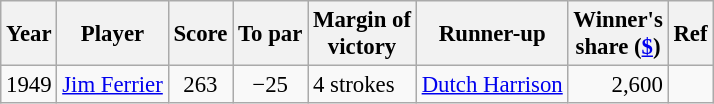<table class="wikitable" style="font-size:95%">
<tr>
<th>Year</th>
<th>Player</th>
<th>Score</th>
<th>To par</th>
<th>Margin of<br>victory</th>
<th>Runner-up</th>
<th>Winner's<br>share (<a href='#'>$</a>)</th>
<th>Ref</th>
</tr>
<tr>
<td>1949</td>
<td> <a href='#'>Jim Ferrier</a></td>
<td align=center>263</td>
<td align=center>−25</td>
<td>4 strokes</td>
<td> <a href='#'>Dutch Harrison</a></td>
<td align=right>2,600</td>
<td></td>
</tr>
</table>
